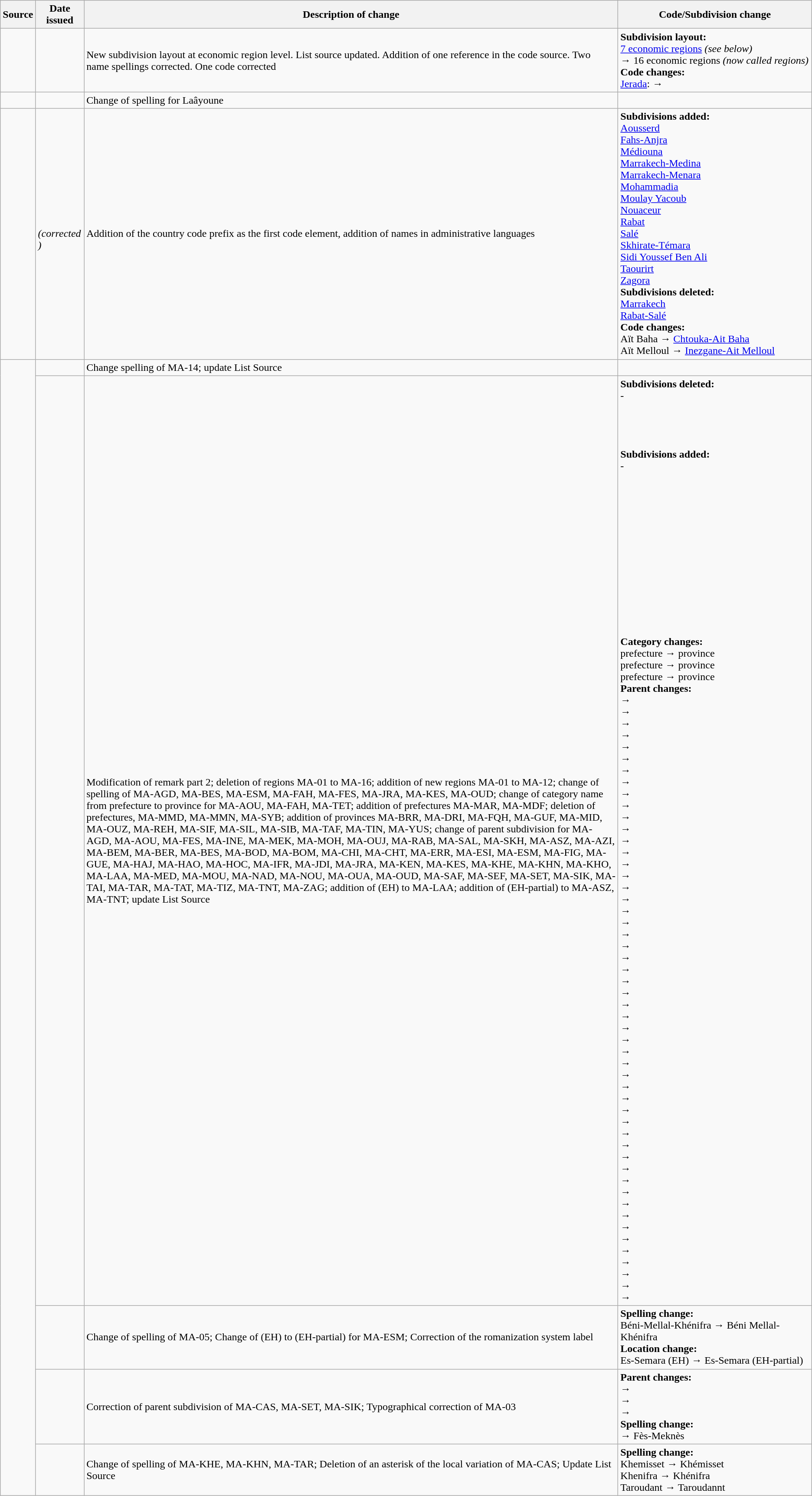<table class="wikitable">
<tr>
<th>Source</th>
<th>Date issued</th>
<th>Description of change</th>
<th>Code/Subdivision change</th>
</tr>
<tr>
<td id="I-2"></td>
<td></td>
<td>New subdivision layout at economic region level. List source updated. Addition of one reference in the code source. Two name spellings corrected. One code corrected</td>
<td style=white-space:nowrap><strong>Subdivision layout:</strong><br> <a href='#'>7 economic regions</a> <em>(see below)</em><br> → 16 economic regions <em>(now called regions)</em><br> <strong>Code changes:</strong><br> <a href='#'>Jerada</a>:  → </td>
</tr>
<tr>
<td id="I-6"></td>
<td></td>
<td>Change of spelling for Laâyoune</td>
<td></td>
</tr>
<tr>
<td id="II-1"></td>
<td><br> <em>(corrected<br> )</em></td>
<td>Addition of the country code prefix as the first code element, addition of names in administrative languages</td>
<td style=white-space:nowrap><strong>Subdivisions added:</strong><br> <a href='#'>Aousserd</a><br> <a href='#'>Fahs-Anjra</a><br> <a href='#'>Médiouna</a><br> <a href='#'>Marrakech-Medina</a><br> <a href='#'>Marrakech-Menara</a><br> <a href='#'>Mohammadia</a><br> <a href='#'>Moulay Yacoub</a><br> <a href='#'>Nouaceur</a><br> <a href='#'>Rabat</a><br> <a href='#'>Salé</a><br> <a href='#'>Skhirate-Témara</a><br> <a href='#'>Sidi Youssef Ben Ali</a><br> <a href='#'>Taourirt</a><br>  <a href='#'>Zagora</a><br><strong>Subdivisions deleted:</strong><br>  <a href='#'>Marrakech</a><br>  <a href='#'>Rabat-Salé</a><br> <strong>Code changes:</strong><br>  Aït Baha →  <a href='#'>Chtouka-Ait Baha</a><br>  Aït Melloul →  <a href='#'>Inezgane-Ait Melloul</a></td>
</tr>
<tr>
<td rowspan="5"></td>
<td></td>
<td>Change spelling of MA-14; update List Source</td>
<td></td>
</tr>
<tr>
<td></td>
<td>Modification of remark part 2; deletion of regions MA-01 to MA-16; addition of new regions MA-01 to MA-12; change of spelling of MA-AGD, MA-BES, MA-ESM, MA-FAH, MA-FES, MA-JRA, MA-KES, MA-OUD; change of category name from prefecture to province for MA-AOU, MA-FAH, MA-TET; addition of prefectures MA-MAR, MA-MDF; deletion of prefectures, MA-MMD, MA-MMN, MA-SYB; addition of provinces MA-BRR, MA-DRI, MA-FQH, MA-GUF, MA-MID, MA-OUZ, MA-REH, MA-SIF, MA-SIL, MA-SIB, MA-TAF, MA-TIN, MA-YUS; change of parent subdivision for MA-AGD, MA-AOU, MA-FES, MA-INE, MA-MEK, MA-MOH, MA-OUJ, MA-RAB, MA-SAL, MA-SKH, MA-ASZ, MA-AZI, MA-BEM, MA-BER, MA-BES, MA-BOD, MA-BOM, MA-CHI, MA-CHT, MA-ERR, MA-ESI, MA-ESM, MA-FIG, MA-GUE, MA-HAJ, MA-HAO, MA-HOC, MA-IFR, MA-JDI, MA-JRA, MA-KEN, MA-KES, MA-KHE, MA-KHN, MA-KHO, MA-LAA, MA-MED, MA-MOU, MA-NAD, MA-NOU, MA-OUA, MA-OUD, MA-SAF, MA-SEF, MA-SET, MA-SIK, MA-TAI, MA-TAR, MA-TAT, MA-TIZ, MA-TNT, MA-ZAG; addition of (EH) to MA-LAA; addition of (EH-partial) to MA-ASZ, MA-TNT; update List Source</td>
<td><strong>Subdivisions deleted:</strong><br> - <br><br><br><br><br><strong>Subdivisions added:</strong><br> - <br><br><br><br><br><br><br><br><br><br><br><br><br><br><br><strong>Category changes:</strong><br> prefecture → province<br> prefecture → province<br> prefecture → province<br><strong>Parent changes:</strong><br>  → <br>  → <br>  → <br>  → <br>  → <br>  → <br>  → <br>  → <br>  → <br>  → <br>  → <br>  → <br>  → <br>  → <br>  → <br>  → <br>  → <br>  → <br>  → <br>  → <br>  → <br>  → <br>  → <br>  → <br>  → <br>  → <br>  → <br>  → <br>  → <br>  → <br>  → <br>  → <br>  → <br>  → <br>  → <br>  → <br>  → <br>  → <br>  → <br>  → <br>  → <br>  → <br>  → <br>  → <br>  → <br>  → <br>  → <br>  → <br>  → <br>  → <br>  → <br>  → </td>
</tr>
<tr>
<td></td>
<td>Change of spelling of MA-05; Change of (EH) to (EH-partial) for MA-ESM; Correction of the romanization system label</td>
<td><strong>Spelling change:</strong><br> Béni-Mellal-Khénifra → Béni Mellal-Khénifra<br><strong>Location change:</strong><br> Es-Semara (EH) → Es-Semara (EH-partial)</td>
</tr>
<tr>
<td></td>
<td>Correction of parent subdivision of MA-CAS, MA-SET, MA-SIK; Typographical correction of MA-03</td>
<td><strong>Parent changes:</strong><br>  → <br>  → <br>  → <br><strong>Spelling change:</strong><br>  → Fès-Meknès</td>
</tr>
<tr>
<td></td>
<td>Change of spelling of MA-KHE, MA-KHN, MA-TAR; Deletion of an asterisk of the local variation of MA-CAS; Update List Source</td>
<td><strong>Spelling change:</strong><br> Khemisset → Khémisset<br> Khenifra → Khénifra<br> Taroudant → Taroudannt</td>
</tr>
</table>
